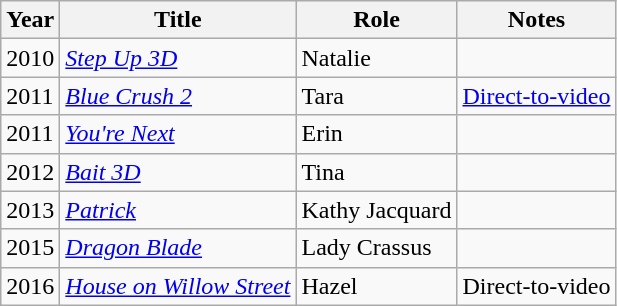<table class="wikitable sortable">
<tr>
<th>Year</th>
<th>Title</th>
<th>Role</th>
<th class="unsortable">Notes</th>
</tr>
<tr>
<td>2010</td>
<td><em><a href='#'>Step Up 3D</a></em></td>
<td>Natalie</td>
<td></td>
</tr>
<tr>
<td>2011</td>
<td><em><a href='#'>Blue Crush 2</a></em></td>
<td>Tara</td>
<td><a href='#'>Direct-to-video</a></td>
</tr>
<tr>
<td>2011</td>
<td><em><a href='#'>You're Next</a></em></td>
<td>Erin</td>
<td></td>
</tr>
<tr>
<td>2012</td>
<td><em><a href='#'>Bait 3D</a></em></td>
<td>Tina</td>
<td></td>
</tr>
<tr>
<td>2013</td>
<td><em><a href='#'>Patrick</a></em></td>
<td>Kathy Jacquard</td>
<td></td>
</tr>
<tr>
<td>2015</td>
<td><em><a href='#'>Dragon Blade</a></em></td>
<td>Lady Crassus</td>
<td></td>
</tr>
<tr>
<td>2016</td>
<td><em><a href='#'>House on Willow Street</a></em></td>
<td>Hazel</td>
<td>Direct-to-video</td>
</tr>
</table>
